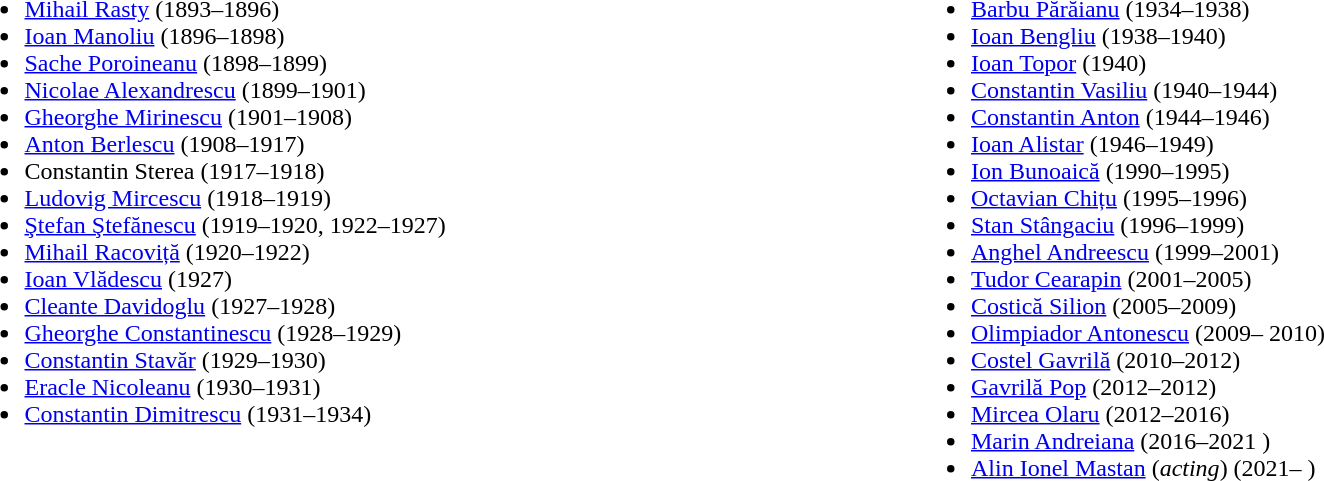<table width="100%" align="center"|>
<tr>
<td width="25%" valign="top"><br><ul><li><a href='#'>Mihail Rasty</a> (1893–1896)</li><li><a href='#'>Ioan Manoliu</a> (1896–1898)</li><li><a href='#'>Sache Poroineanu</a> (1898–1899)</li><li><a href='#'>Nicolae Alexandrescu</a> (1899–1901)</li><li><a href='#'>Gheorghe Mirinescu</a> (1901–1908)</li><li><a href='#'>Anton Berlescu</a> (1908–1917)</li><li>Constantin Sterea (1917–1918)</li><li><a href='#'>Ludovig Mircescu</a> (1918–1919)</li><li><a href='#'>Ştefan Ştefănescu</a> (1919–1920, 1922–1927)</li><li><a href='#'>Mihail Racoviță</a> (1920–1922)</li><li><a href='#'>Ioan Vlădescu</a> (1927)</li><li><a href='#'>Cleante Davidoglu</a> (1927–1928)</li><li><a href='#'>Gheorghe Constantinescu</a> (1928–1929)</li><li><a href='#'>Constantin Stavăr</a> (1929–1930)</li><li><a href='#'>Eracle Nicoleanu</a> (1930–1931)</li><li><a href='#'>Constantin Dimitrescu</a> (1931–1934)</li></ul></td>
<td width="25%" valign="top"><br><ul><li><a href='#'>Barbu Părăianu</a> (1934–1938)</li><li><a href='#'>Ioan Bengliu</a> (1938–1940)</li><li><a href='#'>Ioan Topor</a> (1940)</li><li><a href='#'>Constantin Vasiliu</a> (1940–1944)</li><li><a href='#'>Constantin Anton</a> (1944–1946)</li><li><a href='#'>Ioan Alistar</a> (1946–1949)</li><li><a href='#'>Ion Bunoaică</a> (1990–1995)</li><li><a href='#'>Octavian Chițu</a> (1995–1996)</li><li><a href='#'>Stan Stângaciu</a> (1996–1999)</li><li><a href='#'>Anghel Andreescu</a> (1999–2001)</li><li><a href='#'>Tudor Cearapin</a> (2001–2005)</li><li><a href='#'>Costică Silion</a> (2005–2009)</li><li><a href='#'>Olimpiador Antonescu</a> (2009– 2010)</li><li><a href='#'>Costel Gavrilă</a> (2010–2012)</li><li><a href='#'>Gavrilă Pop</a> (2012–2012)</li><li><a href='#'>Mircea Olaru</a> (2012–2016)</li><li><a href='#'>Marin Andreiana</a> (2016–2021 )</li><li><a href='#'>Alin Ionel Mastan</a> (<em>acting</em>) (2021– )</li></ul></td>
</tr>
<tr>
</tr>
</table>
